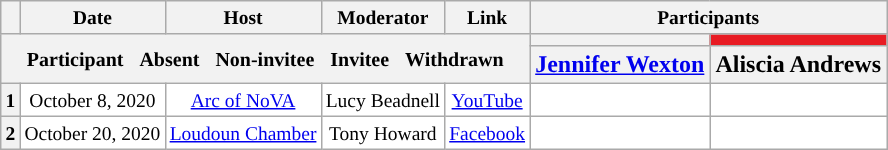<table class="wikitable mw-collapsible"  style="text-align:center;">
<tr style="font-size:small;">
<th scope="col"></th>
<th scope="col">Date</th>
<th scope="col">Host</th>
<th scope="col">Moderator</th>
<th scope="col">Link</th>
<th scope="col" colspan="2">Participants</th>
</tr>
<tr>
<th colspan="5" rowspan="2"> <small>Participant  </small> <small>Absent  </small> <small>Non-invitee  </small> <small>Invitee  </small> <small>Withdrawn</small></th>
<th scope="col" style="background:"></th>
<th scope="col" style="background:#E81B23;"></th>
</tr>
<tr>
<th scope="col"><a href='#'>Jennifer Wexton</a></th>
<th scope="col">Aliscia Andrews</th>
</tr>
<tr style="background:#fff; font-size:small;">
<th scope="row">1</th>
<td style="white-space:nowrap;">October 8, 2020</td>
<td style="white-space:nowrap;"><a href='#'>Arc of NoVA</a></td>
<td style="white-space:nowrap;">Lucy Beadnell</td>
<td style="white-space:nowrap;"><a href='#'>YouTube</a></td>
<td></td>
<td></td>
</tr>
<tr style="background:#fff; font-size:small;">
<th scope="row">2</th>
<td style="white-space:nowrap;">October 20, 2020</td>
<td style="white-space:nowrap;"><a href='#'>Loudoun Chamber</a></td>
<td style="white-space:nowrap;">Tony Howard</td>
<td style="white-space:nowrap;"><a href='#'>Facebook</a></td>
<td></td>
<td></td>
</tr>
</table>
